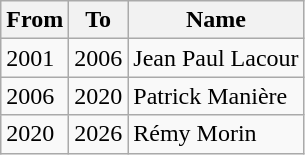<table class="wikitable">
<tr>
<th>From</th>
<th>To</th>
<th>Name</th>
</tr>
<tr>
<td>2001</td>
<td>2006</td>
<td>Jean Paul Lacour</td>
</tr>
<tr>
<td>2006</td>
<td>2020</td>
<td>Patrick Manière</td>
</tr>
<tr>
<td>2020</td>
<td>2026</td>
<td>Rémy Morin</td>
</tr>
</table>
